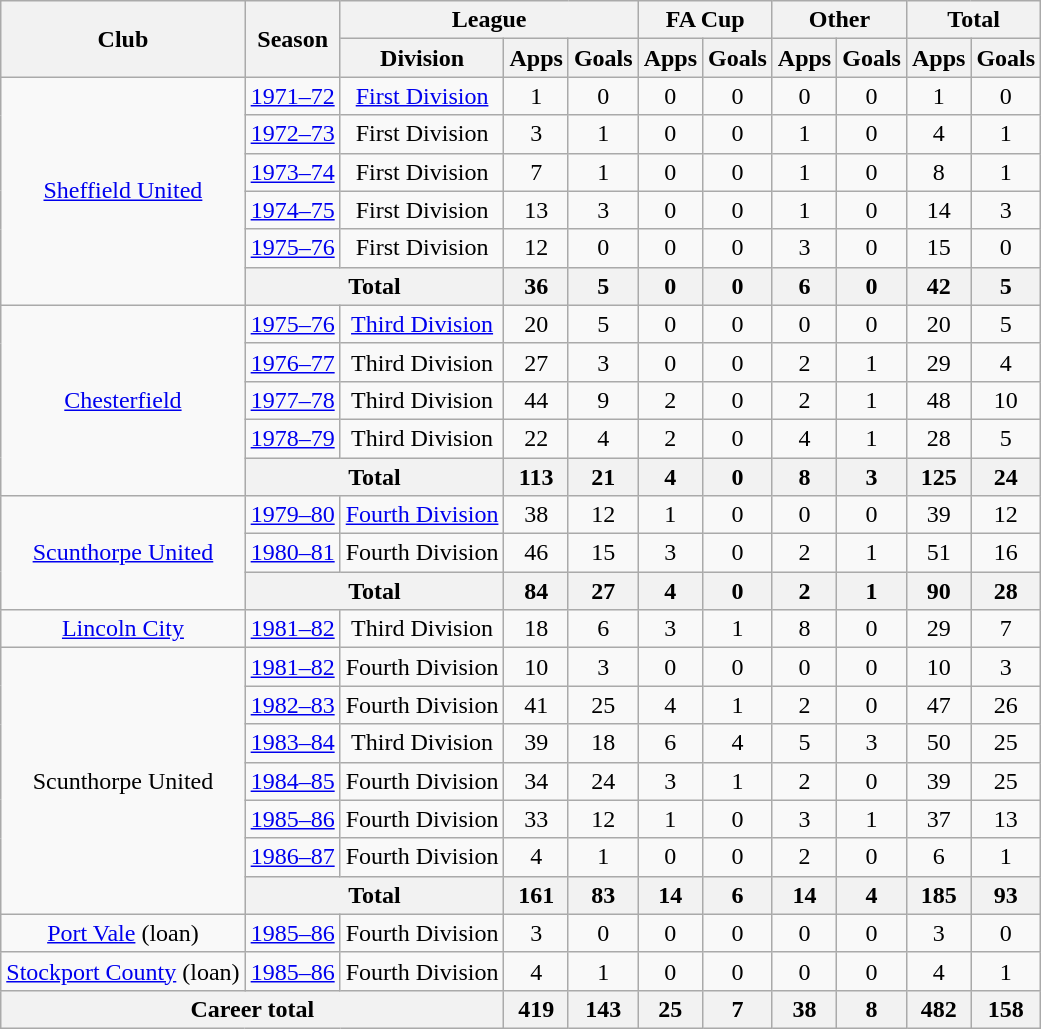<table class="wikitable" style="text-align: center;">
<tr>
<th rowspan="2">Club</th>
<th rowspan="2">Season</th>
<th colspan="3">League</th>
<th colspan="2">FA Cup</th>
<th colspan="2">Other</th>
<th colspan="2">Total</th>
</tr>
<tr>
<th>Division</th>
<th>Apps</th>
<th>Goals</th>
<th>Apps</th>
<th>Goals</th>
<th>Apps</th>
<th>Goals</th>
<th>Apps</th>
<th>Goals</th>
</tr>
<tr>
<td rowspan="6"><a href='#'>Sheffield United</a></td>
<td><a href='#'>1971–72</a></td>
<td><a href='#'>First Division</a></td>
<td>1</td>
<td>0</td>
<td>0</td>
<td>0</td>
<td>0</td>
<td>0</td>
<td>1</td>
<td>0</td>
</tr>
<tr>
<td><a href='#'>1972–73</a></td>
<td>First Division</td>
<td>3</td>
<td>1</td>
<td>0</td>
<td>0</td>
<td>1</td>
<td>0</td>
<td>4</td>
<td>1</td>
</tr>
<tr>
<td><a href='#'>1973–74</a></td>
<td>First Division</td>
<td>7</td>
<td>1</td>
<td>0</td>
<td>0</td>
<td>1</td>
<td>0</td>
<td>8</td>
<td>1</td>
</tr>
<tr>
<td><a href='#'>1974–75</a></td>
<td>First Division</td>
<td>13</td>
<td>3</td>
<td>0</td>
<td>0</td>
<td>1</td>
<td>0</td>
<td>14</td>
<td>3</td>
</tr>
<tr>
<td><a href='#'>1975–76</a></td>
<td>First Division</td>
<td>12</td>
<td>0</td>
<td>0</td>
<td>0</td>
<td>3</td>
<td>0</td>
<td>15</td>
<td>0</td>
</tr>
<tr>
<th colspan="2">Total</th>
<th>36</th>
<th>5</th>
<th>0</th>
<th>0</th>
<th>6</th>
<th>0</th>
<th>42</th>
<th>5</th>
</tr>
<tr>
<td rowspan="5"><a href='#'>Chesterfield</a></td>
<td><a href='#'>1975–76</a></td>
<td><a href='#'>Third Division</a></td>
<td>20</td>
<td>5</td>
<td>0</td>
<td>0</td>
<td>0</td>
<td>0</td>
<td>20</td>
<td>5</td>
</tr>
<tr>
<td><a href='#'>1976–77</a></td>
<td>Third Division</td>
<td>27</td>
<td>3</td>
<td>0</td>
<td>0</td>
<td>2</td>
<td>1</td>
<td>29</td>
<td>4</td>
</tr>
<tr>
<td><a href='#'>1977–78</a></td>
<td>Third Division</td>
<td>44</td>
<td>9</td>
<td>2</td>
<td>0</td>
<td>2</td>
<td>1</td>
<td>48</td>
<td>10</td>
</tr>
<tr>
<td><a href='#'>1978–79</a></td>
<td>Third Division</td>
<td>22</td>
<td>4</td>
<td>2</td>
<td>0</td>
<td>4</td>
<td>1</td>
<td>28</td>
<td>5</td>
</tr>
<tr>
<th colspan="2">Total</th>
<th>113</th>
<th>21</th>
<th>4</th>
<th>0</th>
<th>8</th>
<th>3</th>
<th>125</th>
<th>24</th>
</tr>
<tr>
<td rowspan="3"><a href='#'>Scunthorpe United</a></td>
<td><a href='#'>1979–80</a></td>
<td><a href='#'>Fourth Division</a></td>
<td>38</td>
<td>12</td>
<td>1</td>
<td>0</td>
<td>0</td>
<td>0</td>
<td>39</td>
<td>12</td>
</tr>
<tr>
<td><a href='#'>1980–81</a></td>
<td>Fourth Division</td>
<td>46</td>
<td>15</td>
<td>3</td>
<td>0</td>
<td>2</td>
<td>1</td>
<td>51</td>
<td>16</td>
</tr>
<tr>
<th colspan="2">Total</th>
<th>84</th>
<th>27</th>
<th>4</th>
<th>0</th>
<th>2</th>
<th>1</th>
<th>90</th>
<th>28</th>
</tr>
<tr>
<td><a href='#'>Lincoln City</a></td>
<td><a href='#'>1981–82</a></td>
<td>Third Division</td>
<td>18</td>
<td>6</td>
<td>3</td>
<td>1</td>
<td>8</td>
<td>0</td>
<td>29</td>
<td>7</td>
</tr>
<tr>
<td rowspan="7">Scunthorpe United</td>
<td><a href='#'>1981–82</a></td>
<td>Fourth Division</td>
<td>10</td>
<td>3</td>
<td>0</td>
<td>0</td>
<td>0</td>
<td>0</td>
<td>10</td>
<td>3</td>
</tr>
<tr>
<td><a href='#'>1982–83</a></td>
<td>Fourth Division</td>
<td>41</td>
<td>25</td>
<td>4</td>
<td>1</td>
<td>2</td>
<td>0</td>
<td>47</td>
<td>26</td>
</tr>
<tr>
<td><a href='#'>1983–84</a></td>
<td>Third Division</td>
<td>39</td>
<td>18</td>
<td>6</td>
<td>4</td>
<td>5</td>
<td>3</td>
<td>50</td>
<td>25</td>
</tr>
<tr>
<td><a href='#'>1984–85</a></td>
<td>Fourth Division</td>
<td>34</td>
<td>24</td>
<td>3</td>
<td>1</td>
<td>2</td>
<td>0</td>
<td>39</td>
<td>25</td>
</tr>
<tr>
<td><a href='#'>1985–86</a></td>
<td>Fourth Division</td>
<td>33</td>
<td>12</td>
<td>1</td>
<td>0</td>
<td>3</td>
<td>1</td>
<td>37</td>
<td>13</td>
</tr>
<tr>
<td><a href='#'>1986–87</a></td>
<td>Fourth Division</td>
<td>4</td>
<td>1</td>
<td>0</td>
<td>0</td>
<td>2</td>
<td>0</td>
<td>6</td>
<td>1</td>
</tr>
<tr>
<th colspan="2">Total</th>
<th>161</th>
<th>83</th>
<th>14</th>
<th>6</th>
<th>14</th>
<th>4</th>
<th>185</th>
<th>93</th>
</tr>
<tr>
<td><a href='#'>Port Vale</a> (loan)</td>
<td><a href='#'>1985–86</a></td>
<td>Fourth Division</td>
<td>3</td>
<td>0</td>
<td>0</td>
<td>0</td>
<td>0</td>
<td>0</td>
<td>3</td>
<td>0</td>
</tr>
<tr>
<td><a href='#'>Stockport County</a> (loan)</td>
<td><a href='#'>1985–86</a></td>
<td>Fourth Division</td>
<td>4</td>
<td>1</td>
<td>0</td>
<td>0</td>
<td>0</td>
<td>0</td>
<td>4</td>
<td>1</td>
</tr>
<tr>
<th colspan="3">Career total</th>
<th>419</th>
<th>143</th>
<th>25</th>
<th>7</th>
<th>38</th>
<th>8</th>
<th>482</th>
<th>158</th>
</tr>
</table>
